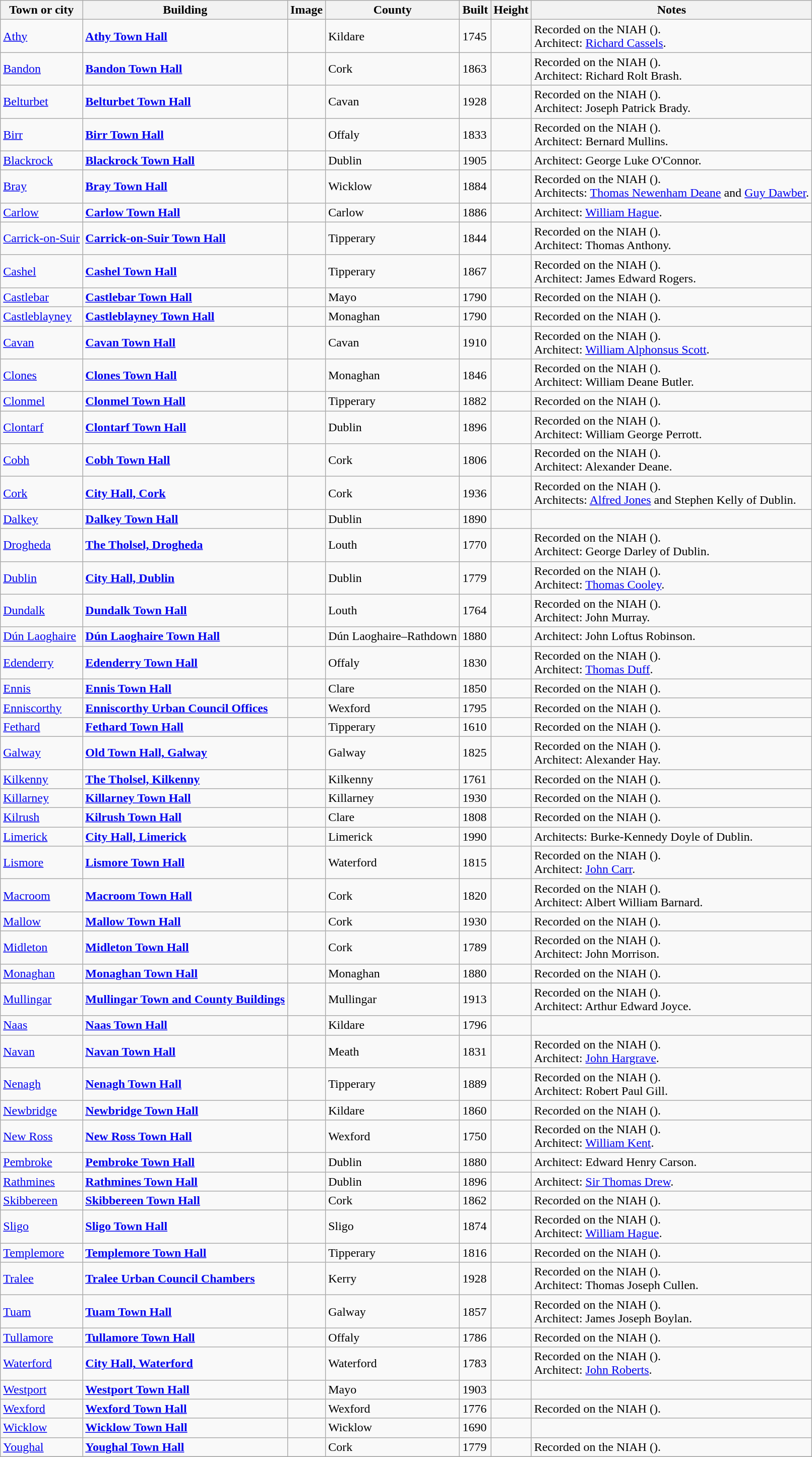<table class="wikitable sortable">
<tr>
<th class=unsortable>Town or city</th>
<th class=unsortable>Building</th>
<th class=unsortable>Image</th>
<th>County</th>
<th>Built</th>
<th>Height</th>
<th class=unsortable>Notes</th>
</tr>
<tr>
<td><a href='#'>Athy</a></td>
<td><strong><a href='#'>Athy Town Hall</a></strong></td>
<td></td>
<td>Kildare</td>
<td>1745</td>
<td></td>
<td>Recorded on the NIAH ().<br>Architect: <a href='#'>Richard Cassels</a>.</td>
</tr>
<tr>
<td><a href='#'>Bandon</a></td>
<td><strong><a href='#'>Bandon Town Hall</a></strong></td>
<td></td>
<td>Cork</td>
<td>1863</td>
<td></td>
<td>Recorded on the NIAH ().<br>Architect: Richard Rolt Brash.</td>
</tr>
<tr>
<td><a href='#'>Belturbet</a></td>
<td><strong><a href='#'>Belturbet Town Hall</a></strong></td>
<td></td>
<td>Cavan</td>
<td>1928</td>
<td></td>
<td>Recorded on the NIAH ().<br>Architect: Joseph Patrick Brady.</td>
</tr>
<tr>
<td><a href='#'>Birr</a></td>
<td><strong><a href='#'>Birr Town Hall</a></strong></td>
<td></td>
<td>Offaly</td>
<td>1833</td>
<td></td>
<td>Recorded on the NIAH ().<br>Architect: Bernard Mullins.</td>
</tr>
<tr>
<td><a href='#'>Blackrock</a></td>
<td><strong><a href='#'>Blackrock Town Hall</a></strong></td>
<td></td>
<td>Dublin</td>
<td>1905</td>
<td></td>
<td>Architect: George Luke O'Connor.</td>
</tr>
<tr>
<td><a href='#'>Bray</a></td>
<td><strong><a href='#'>Bray Town Hall</a></strong></td>
<td></td>
<td>Wicklow</td>
<td>1884</td>
<td></td>
<td>Recorded on the NIAH ().<br>Architects: <a href='#'>Thomas Newenham Deane</a> and <a href='#'>Guy Dawber</a>.</td>
</tr>
<tr>
<td><a href='#'>Carlow</a></td>
<td><strong><a href='#'>Carlow Town Hall</a></strong></td>
<td></td>
<td>Carlow</td>
<td>1886</td>
<td></td>
<td>Architect: <a href='#'>William Hague</a>.</td>
</tr>
<tr>
<td><a href='#'>Carrick-on-Suir</a></td>
<td><strong><a href='#'>Carrick-on-Suir Town Hall</a></strong></td>
<td></td>
<td>Tipperary</td>
<td>1844</td>
<td></td>
<td>Recorded on the NIAH ().<br>Architect: Thomas Anthony.</td>
</tr>
<tr>
<td><a href='#'>Cashel</a></td>
<td><strong><a href='#'>Cashel Town Hall</a></strong></td>
<td></td>
<td>Tipperary</td>
<td>1867</td>
<td></td>
<td>Recorded on the NIAH ().<br>Architect: James Edward Rogers.</td>
</tr>
<tr>
<td><a href='#'>Castlebar</a></td>
<td><strong><a href='#'>Castlebar Town Hall</a></strong></td>
<td></td>
<td>Mayo</td>
<td>1790</td>
<td></td>
<td>Recorded on the NIAH ().</td>
</tr>
<tr>
<td><a href='#'>Castleblayney</a></td>
<td><strong><a href='#'>Castleblayney Town Hall</a></strong></td>
<td></td>
<td>Monaghan</td>
<td>1790</td>
<td></td>
<td>Recorded on the NIAH ().</td>
</tr>
<tr>
<td><a href='#'>Cavan</a></td>
<td><strong><a href='#'>Cavan Town Hall</a></strong></td>
<td></td>
<td>Cavan</td>
<td>1910</td>
<td></td>
<td>Recorded on the NIAH ().<br>Architect: <a href='#'>William Alphonsus Scott</a>.</td>
</tr>
<tr>
<td><a href='#'>Clones</a></td>
<td><strong><a href='#'>Clones Town Hall</a></strong></td>
<td></td>
<td>Monaghan</td>
<td>1846</td>
<td></td>
<td>Recorded on the NIAH ().<br>Architect: William Deane Butler.</td>
</tr>
<tr>
<td><a href='#'>Clonmel</a></td>
<td><strong><a href='#'>Clonmel Town Hall</a></strong></td>
<td></td>
<td>Tipperary</td>
<td>1882</td>
<td></td>
<td>Recorded on the NIAH ().</td>
</tr>
<tr>
<td><a href='#'>Clontarf</a></td>
<td><strong><a href='#'>Clontarf Town Hall</a></strong></td>
<td></td>
<td>Dublin</td>
<td>1896</td>
<td></td>
<td>Recorded on the NIAH ().<br>Architect: William George Perrott.</td>
</tr>
<tr>
<td><a href='#'>Cobh</a></td>
<td><strong><a href='#'>Cobh Town Hall</a></strong></td>
<td></td>
<td>Cork</td>
<td>1806</td>
<td></td>
<td>Recorded on the NIAH ().<br>Architect: Alexander Deane.</td>
</tr>
<tr>
<td><a href='#'>Cork</a></td>
<td><strong><a href='#'>City Hall, Cork</a></strong></td>
<td></td>
<td>Cork</td>
<td>1936</td>
<td></td>
<td>Recorded on the NIAH ().<br>Architects: <a href='#'>Alfred Jones</a> and Stephen Kelly of Dublin.</td>
</tr>
<tr>
<td><a href='#'>Dalkey</a></td>
<td><strong><a href='#'>Dalkey Town Hall</a></strong></td>
<td></td>
<td>Dublin</td>
<td>1890</td>
<td></td>
<td></td>
</tr>
<tr>
<td><a href='#'>Drogheda</a></td>
<td><strong><a href='#'>The Tholsel, Drogheda</a></strong></td>
<td></td>
<td>Louth</td>
<td>1770</td>
<td></td>
<td>Recorded on the NIAH ().<br>Architect: George Darley of Dublin.</td>
</tr>
<tr>
<td><a href='#'>Dublin</a></td>
<td><strong><a href='#'>City Hall, Dublin</a></strong></td>
<td></td>
<td>Dublin</td>
<td>1779</td>
<td></td>
<td>Recorded on the NIAH ().<br>Architect: <a href='#'>Thomas Cooley</a>.</td>
</tr>
<tr>
<td><a href='#'>Dundalk</a></td>
<td><strong><a href='#'>Dundalk Town Hall</a></strong></td>
<td></td>
<td>Louth</td>
<td>1764</td>
<td></td>
<td>Recorded on the NIAH ().<br>Architect: John Murray.</td>
</tr>
<tr>
<td><a href='#'>Dún Laoghaire</a></td>
<td><strong><a href='#'>Dún Laoghaire Town Hall</a></strong></td>
<td></td>
<td>Dún Laoghaire–Rathdown</td>
<td>1880</td>
<td></td>
<td>Architect: John Loftus Robinson.</td>
</tr>
<tr>
<td><a href='#'>Edenderry</a></td>
<td><strong><a href='#'>Edenderry Town Hall</a></strong></td>
<td></td>
<td>Offaly</td>
<td>1830</td>
<td></td>
<td>Recorded on the NIAH ().<br>Architect: <a href='#'>Thomas Duff</a>.</td>
</tr>
<tr>
<td><a href='#'>Ennis</a></td>
<td><strong><a href='#'>Ennis Town Hall</a></strong></td>
<td></td>
<td>Clare</td>
<td>1850</td>
<td></td>
<td>Recorded on the NIAH ().</td>
</tr>
<tr>
<td><a href='#'>Enniscorthy</a></td>
<td><strong><a href='#'>Enniscorthy Urban Council Offices</a></strong></td>
<td></td>
<td>Wexford</td>
<td>1795</td>
<td></td>
<td>Recorded on the NIAH ().</td>
</tr>
<tr>
<td><a href='#'>Fethard</a></td>
<td><strong><a href='#'>Fethard Town Hall</a></strong></td>
<td></td>
<td>Tipperary</td>
<td>1610</td>
<td></td>
<td>Recorded on the NIAH ().</td>
</tr>
<tr>
<td><a href='#'>Galway</a></td>
<td><strong><a href='#'>Old Town Hall, Galway</a></strong></td>
<td></td>
<td>Galway</td>
<td>1825</td>
<td></td>
<td>Recorded on the NIAH ().<br>Architect: Alexander Hay.</td>
</tr>
<tr>
<td><a href='#'>Kilkenny</a></td>
<td><strong><a href='#'>The Tholsel, Kilkenny</a></strong></td>
<td></td>
<td>Kilkenny</td>
<td>1761</td>
<td></td>
<td>Recorded on the NIAH ().</td>
</tr>
<tr>
<td><a href='#'>Killarney</a></td>
<td><strong><a href='#'>Killarney Town Hall</a></strong></td>
<td></td>
<td>Killarney</td>
<td>1930</td>
<td></td>
<td>Recorded on the NIAH ().</td>
</tr>
<tr>
<td><a href='#'>Kilrush</a></td>
<td><strong><a href='#'>Kilrush Town Hall</a></strong></td>
<td></td>
<td>Clare</td>
<td>1808</td>
<td></td>
<td>Recorded on the NIAH ().</td>
</tr>
<tr>
<td><a href='#'>Limerick</a></td>
<td><strong><a href='#'>City Hall, Limerick</a></strong></td>
<td></td>
<td>Limerick</td>
<td>1990</td>
<td></td>
<td>Architects: Burke-Kennedy Doyle of Dublin.</td>
</tr>
<tr>
<td><a href='#'>Lismore</a></td>
<td><strong><a href='#'>Lismore Town Hall</a></strong></td>
<td></td>
<td>Waterford</td>
<td>1815</td>
<td></td>
<td>Recorded on the NIAH ().<br>Architect: <a href='#'>John Carr</a>.</td>
</tr>
<tr>
<td><a href='#'>Macroom</a></td>
<td><strong><a href='#'>Macroom Town Hall</a></strong></td>
<td></td>
<td>Cork</td>
<td>1820</td>
<td></td>
<td>Recorded on the NIAH ().<br>Architect: Albert William Barnard.</td>
</tr>
<tr>
<td><a href='#'>Mallow</a></td>
<td><strong><a href='#'>Mallow Town Hall</a></strong></td>
<td></td>
<td>Cork</td>
<td>1930</td>
<td></td>
<td>Recorded on the NIAH ().</td>
</tr>
<tr>
<td><a href='#'>Midleton</a></td>
<td><strong><a href='#'>Midleton Town Hall</a></strong></td>
<td></td>
<td>Cork</td>
<td>1789</td>
<td></td>
<td>Recorded on the NIAH ().<br>Architect: John Morrison.</td>
</tr>
<tr>
<td><a href='#'>Monaghan</a></td>
<td><strong><a href='#'>Monaghan Town Hall</a></strong></td>
<td></td>
<td>Monaghan</td>
<td>1880</td>
<td></td>
<td>Recorded on the NIAH ().</td>
</tr>
<tr>
<td><a href='#'>Mullingar</a></td>
<td><strong><a href='#'>Mullingar Town and County Buildings</a></strong></td>
<td></td>
<td>Mullingar</td>
<td>1913</td>
<td></td>
<td>Recorded on the NIAH ().<br>Architect: Arthur Edward Joyce.</td>
</tr>
<tr>
<td><a href='#'>Naas</a></td>
<td><strong><a href='#'>Naas Town Hall</a></strong></td>
<td></td>
<td>Kildare</td>
<td>1796</td>
<td></td>
<td></td>
</tr>
<tr>
<td><a href='#'>Navan</a></td>
<td><strong><a href='#'>Navan Town Hall</a></strong></td>
<td></td>
<td>Meath</td>
<td>1831</td>
<td></td>
<td>Recorded on the NIAH ().<br>Architect: <a href='#'>John Hargrave</a>.</td>
</tr>
<tr>
<td><a href='#'>Nenagh</a></td>
<td><strong><a href='#'>Nenagh Town Hall</a></strong></td>
<td></td>
<td>Tipperary</td>
<td>1889</td>
<td></td>
<td>Recorded on the NIAH ().<br>Architect: Robert Paul Gill.</td>
</tr>
<tr>
<td><a href='#'>Newbridge</a></td>
<td><strong><a href='#'>Newbridge Town Hall</a></strong></td>
<td></td>
<td>Kildare</td>
<td>1860</td>
<td></td>
<td>Recorded on the NIAH ().</td>
</tr>
<tr>
<td><a href='#'>New Ross</a></td>
<td><strong><a href='#'>New Ross Town Hall</a></strong></td>
<td></td>
<td>Wexford</td>
<td>1750</td>
<td></td>
<td>Recorded on the NIAH ().<br>Architect: <a href='#'>William Kent</a>.</td>
</tr>
<tr>
<td><a href='#'>Pembroke</a></td>
<td><strong><a href='#'>Pembroke Town Hall</a></strong></td>
<td></td>
<td>Dublin</td>
<td>1880</td>
<td></td>
<td>Architect: Edward Henry Carson.</td>
</tr>
<tr>
<td><a href='#'>Rathmines</a></td>
<td><strong><a href='#'>Rathmines Town Hall</a></strong></td>
<td></td>
<td>Dublin</td>
<td>1896</td>
<td></td>
<td>Architect: <a href='#'>Sir Thomas Drew</a>.</td>
</tr>
<tr>
<td><a href='#'>Skibbereen</a></td>
<td><strong><a href='#'>Skibbereen Town Hall</a></strong></td>
<td></td>
<td>Cork</td>
<td>1862</td>
<td></td>
<td>Recorded on the NIAH ().</td>
</tr>
<tr>
<td><a href='#'>Sligo</a></td>
<td><strong><a href='#'>Sligo Town Hall</a></strong></td>
<td></td>
<td>Sligo</td>
<td>1874</td>
<td></td>
<td>Recorded on the NIAH ().<br>Architect: <a href='#'>William Hague</a>.</td>
</tr>
<tr>
<td><a href='#'>Templemore</a></td>
<td><strong><a href='#'>Templemore Town Hall</a></strong></td>
<td></td>
<td>Tipperary</td>
<td>1816</td>
<td></td>
<td>Recorded on the NIAH ().</td>
</tr>
<tr>
<td><a href='#'>Tralee</a></td>
<td><strong><a href='#'>Tralee Urban Council Chambers</a></strong></td>
<td></td>
<td>Kerry</td>
<td>1928</td>
<td></td>
<td>Recorded on the NIAH ().<br>Architect: Thomas Joseph Cullen.</td>
</tr>
<tr>
<td><a href='#'>Tuam</a></td>
<td><strong><a href='#'>Tuam Town Hall</a></strong></td>
<td></td>
<td>Galway</td>
<td>1857</td>
<td></td>
<td>Recorded on the NIAH ().<br>Architect: James Joseph Boylan.</td>
</tr>
<tr>
<td><a href='#'>Tullamore</a></td>
<td><strong><a href='#'>Tullamore Town Hall</a></strong></td>
<td></td>
<td>Offaly</td>
<td>1786</td>
<td></td>
<td>Recorded on the NIAH ().</td>
</tr>
<tr>
<td><a href='#'>Waterford</a></td>
<td><strong><a href='#'>City Hall, Waterford</a></strong></td>
<td></td>
<td>Waterford</td>
<td>1783</td>
<td></td>
<td>Recorded on the NIAH ().<br>Architect: <a href='#'>John Roberts</a>.</td>
</tr>
<tr>
<td><a href='#'>Westport</a></td>
<td><strong><a href='#'>Westport Town Hall</a></strong></td>
<td></td>
<td>Mayo</td>
<td>1903</td>
<td></td>
<td></td>
</tr>
<tr>
<td><a href='#'>Wexford</a></td>
<td><strong><a href='#'>Wexford Town Hall</a></strong></td>
<td></td>
<td>Wexford</td>
<td>1776</td>
<td></td>
<td>Recorded on the NIAH ().</td>
</tr>
<tr>
<td><a href='#'>Wicklow</a></td>
<td><strong><a href='#'>Wicklow Town Hall</a></strong></td>
<td></td>
<td>Wicklow</td>
<td>1690</td>
<td></td>
<td></td>
</tr>
<tr>
<td><a href='#'>Youghal</a></td>
<td><strong><a href='#'>Youghal Town Hall</a></strong></td>
<td></td>
<td>Cork</td>
<td>1779</td>
<td></td>
<td>Recorded on the NIAH ().</td>
</tr>
<tr>
</tr>
</table>
